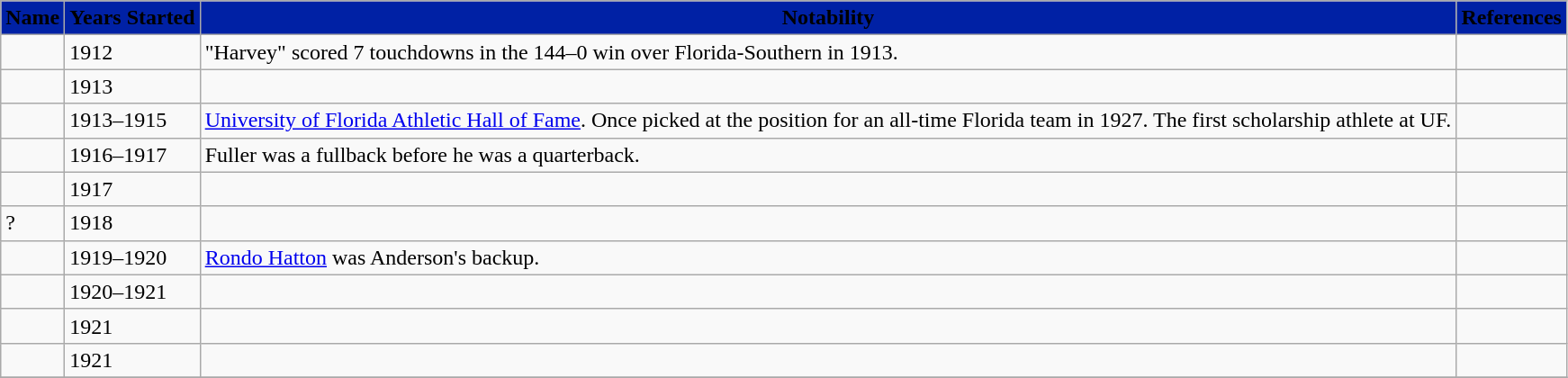<table class="wikitable sortable" style="text-align:left;">
<tr>
<th style="background:#0021A5;"><span>Name</span></th>
<th style="background:#0021A5;"><span>Years Started</span></th>
<th style="background:#0021A5;"><span>Notability</span></th>
<th style="background:#0021A5;"><span>References</span></th>
</tr>
<tr>
<td></td>
<td>1912</td>
<td>"Harvey" scored 7 touchdowns in the 144–0 win over Florida-Southern in 1913.</td>
<td></td>
</tr>
<tr>
<td></td>
<td>1913</td>
<td></td>
<td></td>
</tr>
<tr>
<td></td>
<td>1913–1915</td>
<td><a href='#'>University of Florida Athletic Hall of Fame</a>. Once picked at the position for an all-time Florida team in 1927. The first scholarship athlete at UF.</td>
<td></td>
</tr>
<tr>
<td></td>
<td>1916–1917</td>
<td>Fuller was a fullback before he was a quarterback.</td>
<td></td>
</tr>
<tr>
<td></td>
<td>1917</td>
<td></td>
<td></td>
</tr>
<tr>
<td>?</td>
<td>1918</td>
<td></td>
</tr>
<tr>
<td></td>
<td>1919–1920</td>
<td><a href='#'>Rondo Hatton</a> was Anderson's backup.</td>
<td></td>
</tr>
<tr>
<td></td>
<td>1920–1921</td>
<td></td>
<td></td>
</tr>
<tr>
<td></td>
<td>1921</td>
<td></td>
<td></td>
</tr>
<tr>
<td></td>
<td>1921</td>
<td></td>
<td></td>
</tr>
<tr>
</tr>
</table>
